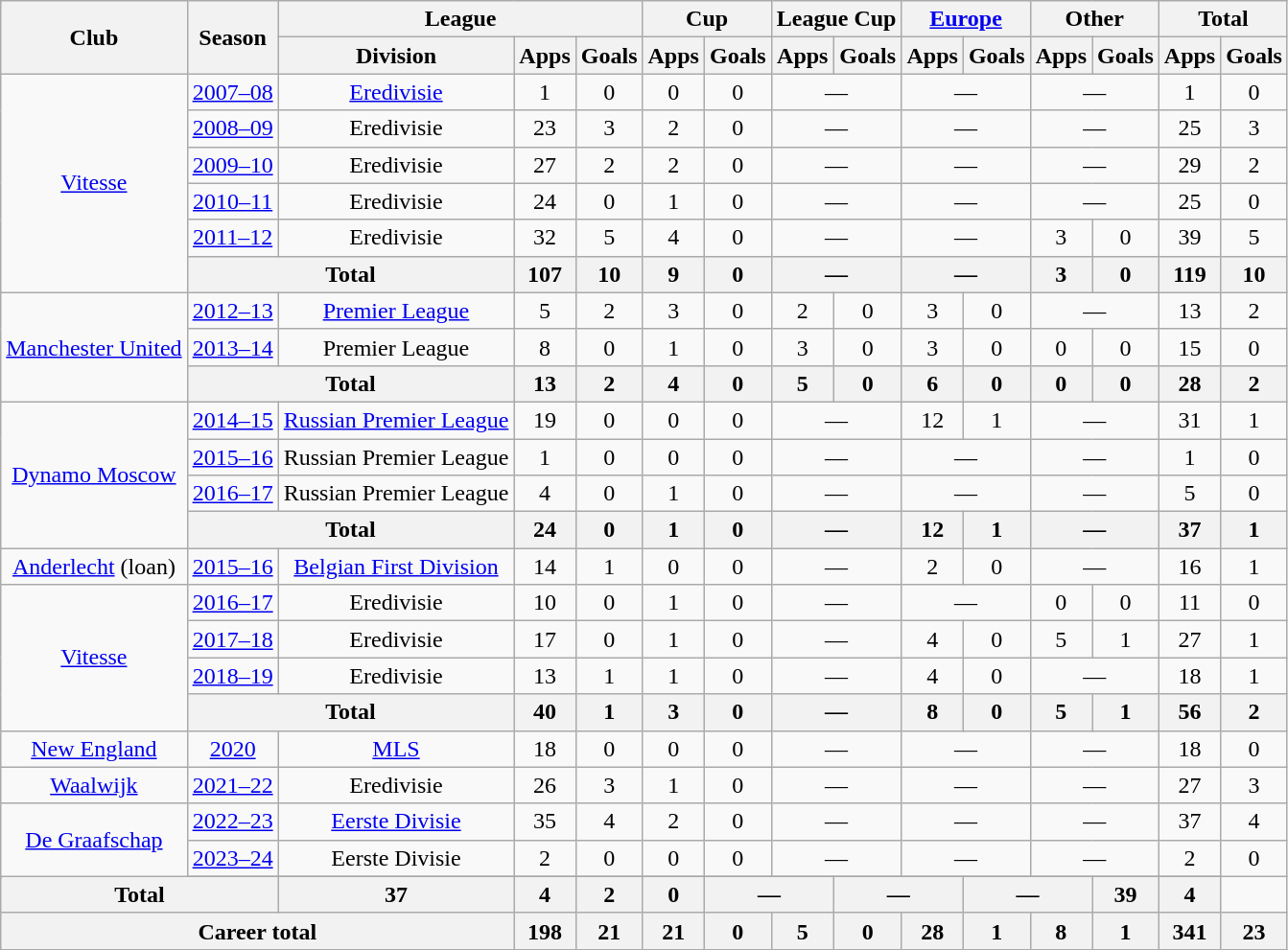<table class="wikitable" style="text-align:center">
<tr>
<th rowspan="2">Club</th>
<th rowspan="2">Season</th>
<th colspan="3">League</th>
<th colspan="2">Cup</th>
<th colspan="2">League Cup</th>
<th colspan="2"><a href='#'>Europe</a></th>
<th colspan="2">Other</th>
<th colspan="2">Total</th>
</tr>
<tr>
<th>Division</th>
<th>Apps</th>
<th>Goals</th>
<th>Apps</th>
<th>Goals</th>
<th>Apps</th>
<th>Goals</th>
<th>Apps</th>
<th>Goals</th>
<th>Apps</th>
<th>Goals</th>
<th>Apps</th>
<th>Goals</th>
</tr>
<tr>
<td rowspan="6"><a href='#'>Vitesse</a></td>
<td><a href='#'>2007–08</a></td>
<td><a href='#'>Eredivisie</a></td>
<td>1</td>
<td>0</td>
<td>0</td>
<td>0</td>
<td colspan="2">—</td>
<td colspan="2">—</td>
<td colspan="2">—</td>
<td>1</td>
<td>0</td>
</tr>
<tr>
<td><a href='#'>2008–09</a></td>
<td>Eredivisie</td>
<td>23</td>
<td>3</td>
<td>2</td>
<td>0</td>
<td colspan="2">—</td>
<td colspan="2">—</td>
<td colspan="2">—</td>
<td>25</td>
<td>3</td>
</tr>
<tr>
<td><a href='#'>2009–10</a></td>
<td>Eredivisie</td>
<td>27</td>
<td>2</td>
<td>2</td>
<td>0</td>
<td colspan="2">—</td>
<td colspan="2">—</td>
<td colspan="2">—</td>
<td>29</td>
<td>2</td>
</tr>
<tr>
<td><a href='#'>2010–11</a></td>
<td>Eredivisie</td>
<td>24</td>
<td>0</td>
<td>1</td>
<td>0</td>
<td colspan="2">—</td>
<td colspan="2">—</td>
<td colspan="2">—</td>
<td>25</td>
<td>0</td>
</tr>
<tr>
<td><a href='#'>2011–12</a></td>
<td>Eredivisie</td>
<td>32</td>
<td>5</td>
<td>4</td>
<td>0</td>
<td colspan="2">—</td>
<td colspan="2">—</td>
<td>3</td>
<td>0</td>
<td>39</td>
<td>5</td>
</tr>
<tr>
<th colspan="2">Total</th>
<th>107</th>
<th>10</th>
<th>9</th>
<th>0</th>
<th colspan="2">—</th>
<th colspan="2">—</th>
<th>3</th>
<th>0</th>
<th>119</th>
<th>10</th>
</tr>
<tr>
<td rowspan="3"><a href='#'>Manchester United</a></td>
<td><a href='#'>2012–13</a></td>
<td><a href='#'>Premier League</a></td>
<td>5</td>
<td>2</td>
<td>3</td>
<td>0</td>
<td>2</td>
<td>0</td>
<td>3</td>
<td>0</td>
<td colspan="2">—</td>
<td>13</td>
<td>2</td>
</tr>
<tr>
<td><a href='#'>2013–14</a></td>
<td>Premier League</td>
<td>8</td>
<td>0</td>
<td>1</td>
<td>0</td>
<td>3</td>
<td>0</td>
<td>3</td>
<td>0</td>
<td>0</td>
<td>0</td>
<td>15</td>
<td>0</td>
</tr>
<tr>
<th colspan="2">Total</th>
<th>13</th>
<th>2</th>
<th>4</th>
<th>0</th>
<th>5</th>
<th>0</th>
<th>6</th>
<th>0</th>
<th>0</th>
<th>0</th>
<th>28</th>
<th>2</th>
</tr>
<tr>
<td rowspan="4"><a href='#'>Dynamo Moscow</a></td>
<td><a href='#'>2014–15</a></td>
<td><a href='#'>Russian Premier League</a></td>
<td>19</td>
<td>0</td>
<td>0</td>
<td>0</td>
<td colspan="2">—</td>
<td>12</td>
<td>1</td>
<td colspan="2">—</td>
<td>31</td>
<td>1</td>
</tr>
<tr>
<td><a href='#'>2015–16</a></td>
<td>Russian Premier League</td>
<td>1</td>
<td>0</td>
<td>0</td>
<td>0</td>
<td colspan="2">—</td>
<td colspan="2">—</td>
<td colspan="2">—</td>
<td>1</td>
<td>0</td>
</tr>
<tr>
<td><a href='#'>2016–17</a></td>
<td>Russian Premier League</td>
<td>4</td>
<td>0</td>
<td>1</td>
<td>0</td>
<td colspan="2">—</td>
<td colspan="2">—</td>
<td colspan="2">—</td>
<td>5</td>
<td>0</td>
</tr>
<tr>
<th colspan="2">Total</th>
<th>24</th>
<th>0</th>
<th>1</th>
<th>0</th>
<th colspan="2">—</th>
<th>12</th>
<th>1</th>
<th colspan="2">—</th>
<th>37</th>
<th>1</th>
</tr>
<tr>
<td><a href='#'>Anderlecht</a> (loan)</td>
<td><a href='#'>2015–16</a></td>
<td><a href='#'>Belgian First Division</a></td>
<td>14</td>
<td>1</td>
<td>0</td>
<td>0</td>
<td colspan="2">—</td>
<td>2</td>
<td>0</td>
<td colspan="2">—</td>
<td>16</td>
<td>1</td>
</tr>
<tr>
<td rowspan="4"><a href='#'>Vitesse</a></td>
<td><a href='#'>2016–17</a></td>
<td>Eredivisie</td>
<td>10</td>
<td>0</td>
<td>1</td>
<td>0</td>
<td colspan="2">—</td>
<td colspan="2">—</td>
<td>0</td>
<td>0</td>
<td>11</td>
<td>0</td>
</tr>
<tr>
<td><a href='#'>2017–18</a></td>
<td>Eredivisie</td>
<td>17</td>
<td>0</td>
<td>1</td>
<td>0</td>
<td colspan="2">—</td>
<td>4</td>
<td>0</td>
<td>5</td>
<td>1</td>
<td>27</td>
<td>1</td>
</tr>
<tr>
<td><a href='#'>2018–19</a></td>
<td>Eredivisie</td>
<td>13</td>
<td>1</td>
<td>1</td>
<td>0</td>
<td colspan="2">—</td>
<td>4</td>
<td>0</td>
<td colspan="2">—</td>
<td>18</td>
<td>1</td>
</tr>
<tr>
<th colspan="2">Total</th>
<th>40</th>
<th>1</th>
<th>3</th>
<th>0</th>
<th colspan="2">—</th>
<th>8</th>
<th>0</th>
<th>5</th>
<th>1</th>
<th>56</th>
<th>2</th>
</tr>
<tr>
<td><a href='#'>New England</a></td>
<td><a href='#'>2020</a></td>
<td><a href='#'>MLS</a></td>
<td>18</td>
<td>0</td>
<td>0</td>
<td>0</td>
<td colspan="2">—</td>
<td colspan="2">—</td>
<td colspan="2">—</td>
<td>18</td>
<td>0</td>
</tr>
<tr>
<td><a href='#'>Waalwijk</a></td>
<td><a href='#'>2021–22</a></td>
<td>Eredivisie</td>
<td>26</td>
<td>3</td>
<td>1</td>
<td>0</td>
<td colspan="2">—</td>
<td colspan="2">—</td>
<td colspan="2">—</td>
<td>27</td>
<td>3</td>
</tr>
<tr>
<td rowspan="3"><a href='#'>De Graafschap</a></td>
<td><a href='#'>2022–23</a></td>
<td><a href='#'>Eerste Divisie</a></td>
<td>35</td>
<td>4</td>
<td>2</td>
<td>0</td>
<td colspan="2">—</td>
<td colspan="2">—</td>
<td colspan="2">—</td>
<td>37</td>
<td>4</td>
</tr>
<tr>
<td><a href='#'>2023–24</a></td>
<td>Eerste Divisie</td>
<td>2</td>
<td>0</td>
<td>0</td>
<td>0</td>
<td colspan="2">—</td>
<td colspan="2">—</td>
<td colspan="2">—</td>
<td>2</td>
<td>0</td>
</tr>
<tr>
</tr>
<tr>
<th colspan="2">Total</th>
<th>37</th>
<th>4</th>
<th>2</th>
<th>0</th>
<th colspan="2">—</th>
<th colspan="2">—</th>
<th colspan="2">—</th>
<th>39</th>
<th>4</th>
</tr>
<tr>
<th colspan="3">Career total</th>
<th>198</th>
<th>21</th>
<th>21</th>
<th>0</th>
<th>5</th>
<th>0</th>
<th>28</th>
<th>1</th>
<th>8</th>
<th>1</th>
<th>341</th>
<th>23</th>
</tr>
</table>
